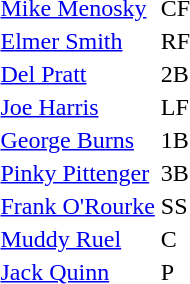<table>
<tr>
<td><a href='#'>Mike Menosky</a></td>
<td>CF</td>
</tr>
<tr>
<td><a href='#'>Elmer Smith</a></td>
<td>RF</td>
</tr>
<tr>
<td><a href='#'>Del Pratt</a></td>
<td>2B</td>
</tr>
<tr>
<td><a href='#'>Joe Harris</a></td>
<td>LF</td>
</tr>
<tr>
<td><a href='#'>George Burns</a></td>
<td>1B</td>
</tr>
<tr>
<td><a href='#'>Pinky Pittenger</a></td>
<td>3B</td>
</tr>
<tr>
<td><a href='#'>Frank O'Rourke</a></td>
<td>SS</td>
</tr>
<tr>
<td><a href='#'>Muddy Ruel</a></td>
<td>C</td>
</tr>
<tr>
<td><a href='#'>Jack Quinn</a></td>
<td>P</td>
</tr>
</table>
